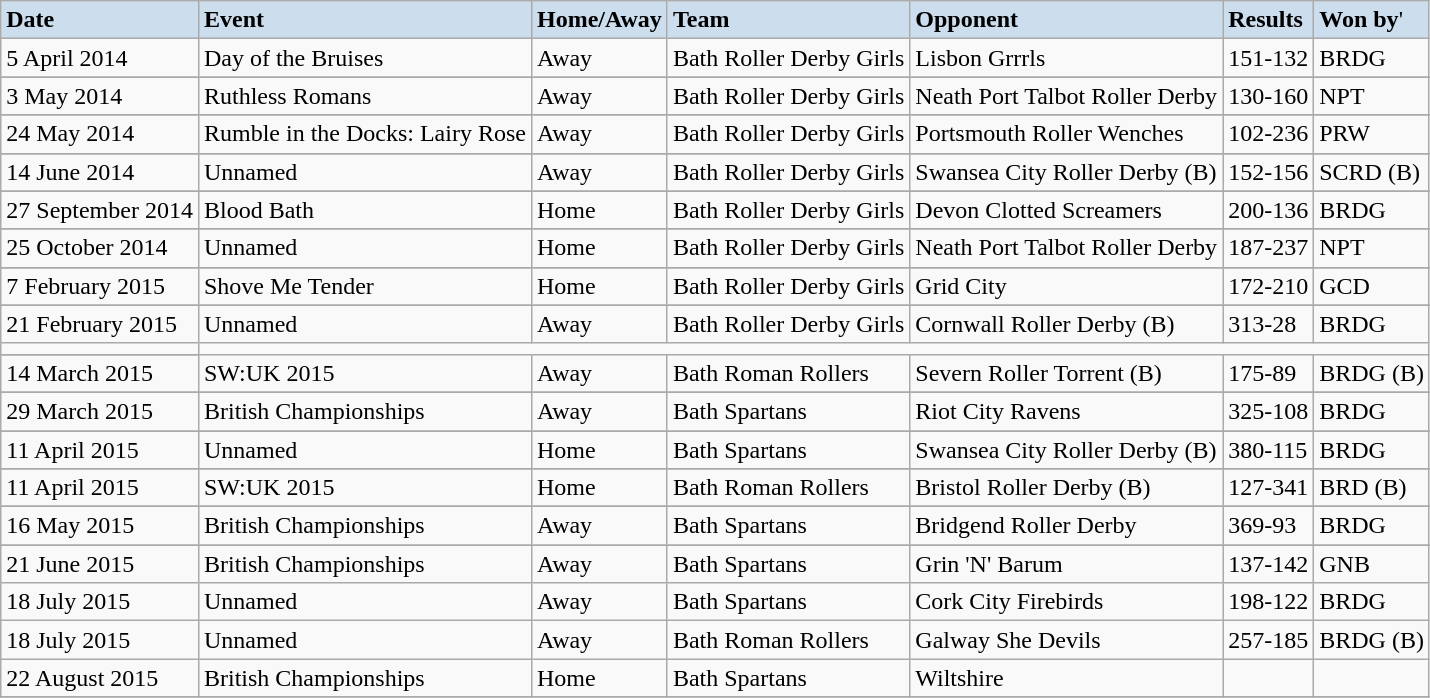<table class="wikitable">
<tr ---- bgcolor=#CCDDEE>
<td><strong>Date</strong></td>
<td><strong>Event</strong></td>
<td><strong>Home/Away</strong></td>
<td><strong>Team</strong></td>
<td><strong>Opponent</strong></td>
<td><strong>Results</strong></td>
<td><strong>Won by</strong>'</td>
</tr>
<tr -----bgcolor=#DDEEFF>
<td>5 April 2014</td>
<td>Day of the Bruises</td>
<td>Away</td>
<td>Bath Roller Derby Girls</td>
<td>Lisbon Grrrls</td>
<td>151-132</td>
<td>BRDG</td>
</tr>
<tr>
</tr>
<tr -----bgcolor=#DDEEFF>
<td>3 May 2014</td>
<td>Ruthless Romans</td>
<td>Away</td>
<td>Bath Roller Derby Girls</td>
<td>Neath Port Talbot Roller Derby</td>
<td>130-160</td>
<td>NPT</td>
</tr>
<tr>
</tr>
<tr -----bgcolor=#DDEEFF>
<td>24 May 2014</td>
<td>Rumble in the Docks: Lairy Rose</td>
<td>Away</td>
<td>Bath Roller Derby Girls</td>
<td>Portsmouth Roller Wenches</td>
<td>102-236</td>
<td>PRW</td>
</tr>
<tr>
</tr>
<tr -----bgcolor=#DDEEFF>
<td>14 June 2014</td>
<td>Unnamed</td>
<td>Away</td>
<td>Bath Roller Derby Girls</td>
<td>Swansea City Roller Derby (B)</td>
<td>152-156</td>
<td>SCRD (B)</td>
</tr>
<tr>
</tr>
<tr -----bgcolor=#DDEEFF>
<td>27 September 2014</td>
<td>Blood Bath</td>
<td>Home</td>
<td>Bath Roller Derby Girls</td>
<td>Devon Clotted Screamers</td>
<td>200-136</td>
<td>BRDG</td>
</tr>
<tr>
</tr>
<tr -----bgcolor=#DDEEFF>
<td>25 October 2014</td>
<td>Unnamed</td>
<td>Home</td>
<td>Bath Roller Derby Girls</td>
<td>Neath Port Talbot Roller Derby</td>
<td>187-237</td>
<td>NPT</td>
</tr>
<tr>
</tr>
<tr -----bgcolor=#DDEEFF>
<td>7 February 2015</td>
<td>Shove Me Tender</td>
<td>Home</td>
<td>Bath Roller Derby Girls</td>
<td>Grid City</td>
<td>172-210</td>
<td>GCD</td>
</tr>
<tr>
</tr>
<tr -----bgcolor=#DDEEFF>
<td>21 February 2015</td>
<td>Unnamed</td>
<td>Away</td>
<td>Bath Roller Derby Girls</td>
<td>Cornwall Roller Derby (B)</td>
<td>313-28</td>
<td>BRDG</td>
</tr>
<tr>
<td></td>
</tr>
<tr>
</tr>
<tr -----bgcolor=#DDEEFF>
<td>14 March 2015</td>
<td>SW:UK 2015</td>
<td>Away</td>
<td>Bath Roman Rollers</td>
<td>Severn Roller Torrent (B)</td>
<td>175-89</td>
<td>BRDG (B)</td>
</tr>
<tr>
</tr>
<tr -----bgcolor=#DDEEFF>
<td>29 March 2015</td>
<td>British Championships</td>
<td>Away</td>
<td>Bath Spartans</td>
<td>Riot City Ravens</td>
<td>325-108</td>
<td>BRDG</td>
</tr>
<tr>
</tr>
<tr -----bgcolor=#DDEEFF>
<td>11 April 2015</td>
<td>Unnamed</td>
<td>Home</td>
<td>Bath Spartans</td>
<td>Swansea City Roller Derby (B)</td>
<td>380-115</td>
<td>BRDG</td>
</tr>
<tr>
</tr>
<tr -----bgcolor=#DDEEFF>
<td>11 April 2015</td>
<td>SW:UK 2015</td>
<td>Home</td>
<td>Bath Roman Rollers</td>
<td>Bristol Roller Derby (B)</td>
<td>127-341</td>
<td>BRD (B)</td>
</tr>
<tr>
</tr>
<tr -----bgcolor=#DDEEFF>
<td>16 May 2015</td>
<td>British Championships</td>
<td>Away</td>
<td>Bath Spartans</td>
<td>Bridgend Roller Derby</td>
<td>369-93</td>
<td>BRDG</td>
</tr>
<tr>
</tr>
<tr -----bgcolor=#DDEEFF>
<td>21 June 2015</td>
<td>British Championships</td>
<td>Away</td>
<td>Bath Spartans</td>
<td>Grin 'N' Barum</td>
<td>137-142</td>
<td>GNB</td>
</tr>
<tr -----bgcolor=#DDEEFF>
<td>18 July 2015</td>
<td>Unnamed</td>
<td>Away</td>
<td>Bath Spartans</td>
<td>Cork City Firebirds</td>
<td>198-122</td>
<td>BRDG</td>
</tr>
<tr -----bgcolor=#DDEEFF>
<td>18 July 2015</td>
<td>Unnamed</td>
<td>Away</td>
<td>Bath Roman Rollers</td>
<td>Galway She Devils</td>
<td>257-185</td>
<td>BRDG (B)</td>
</tr>
<tr -----bgcolor=#DDEEFF>
<td>22 August 2015</td>
<td>British Championships</td>
<td>Home</td>
<td>Bath Spartans</td>
<td>Wiltshire</td>
<td></td>
<td></td>
</tr>
<tr>
</tr>
</table>
